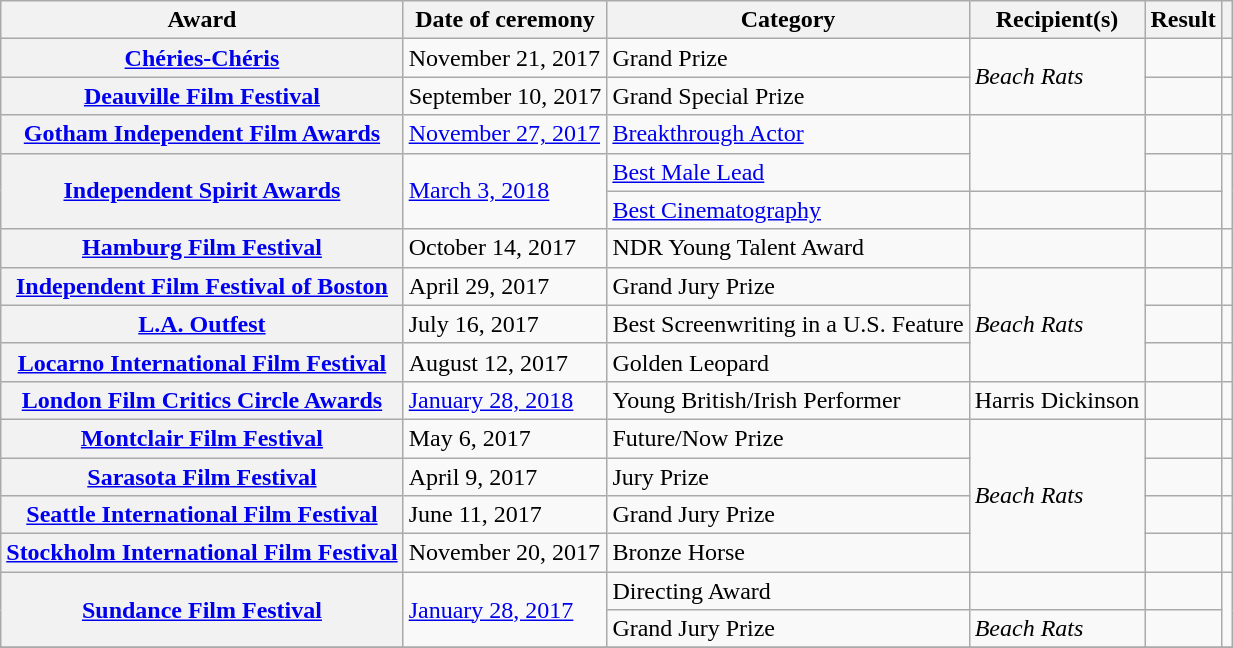<table class="wikitable plainrowheaders sortable">
<tr>
<th scope="col">Award</th>
<th scope="col">Date of ceremony</th>
<th scope="col">Category</th>
<th scope="col">Recipient(s)</th>
<th scope="col">Result</th>
<th scope="col" class="unsortable"></th>
</tr>
<tr>
<th scope="row" rowspan="1"><a href='#'>Chéries-Chéris</a></th>
<td>November 21, 2017</td>
<td>Grand Prize</td>
<td rowspan="2"><em>Beach Rats</em></td>
<td></td>
<td style="text-align:center;" rowspan="1"></td>
</tr>
<tr>
<th scope="row" rowspan="1"><a href='#'>Deauville Film Festival</a></th>
<td rowspan="1">September 10, 2017</td>
<td>Grand Special Prize</td>
<td></td>
<td style="text-align:center;" rowspan="1"></td>
</tr>
<tr>
<th scope="row" rowspan="1"><a href='#'>Gotham Independent Film Awards</a></th>
<td><a href='#'>November 27, 2017</a></td>
<td><a href='#'>Breakthrough Actor</a></td>
<td rowspan="2"></td>
<td></td>
<td style="text-align:center;"></td>
</tr>
<tr>
<th scope="row" rowspan="2"><a href='#'>Independent Spirit Awards</a></th>
<td rowspan="2"><a href='#'>March 3, 2018</a></td>
<td><a href='#'>Best Male Lead</a></td>
<td></td>
<td style="text-align:center;" rowspan="2"></td>
</tr>
<tr>
<td><a href='#'>Best Cinematography</a></td>
<td></td>
<td></td>
</tr>
<tr>
<th scope="row" rowspan="1"><a href='#'>Hamburg Film Festival</a></th>
<td rowspan="1">October 14, 2017</td>
<td>NDR Young Talent Award</td>
<td></td>
<td></td>
<td style="text-align:center;" rowspan="1"></td>
</tr>
<tr>
<th scope="row" rowspan="1"><a href='#'>Independent Film Festival of Boston</a></th>
<td rowspan="1">April 29, 2017</td>
<td>Grand Jury Prize</td>
<td rowspan="3"><em>Beach Rats</em></td>
<td></td>
<td style="text-align:center;" rowspan="1"></td>
</tr>
<tr>
<th scope="row" rowspan="1"><a href='#'>L.A. Outfest</a></th>
<td rowspan="1">July 16, 2017</td>
<td>Best Screenwriting in a U.S. Feature</td>
<td></td>
<td style="text-align:center;" rowspan="1"></td>
</tr>
<tr>
<th scope="row" rowspan="1"><a href='#'>Locarno International Film Festival</a></th>
<td rowspan="1">August 12, 2017</td>
<td>Golden Leopard</td>
<td></td>
<td style="text-align:center;" rowspan="1"></td>
</tr>
<tr>
<th scope="row" rowspan="1"><a href='#'>London Film Critics Circle Awards</a></th>
<td rowspan="1"><a href='#'>January 28, 2018</a></td>
<td>Young British/Irish Performer</td>
<td>Harris Dickinson</td>
<td></td>
<td style="text-align:center;" rowspan="1"></td>
</tr>
<tr>
<th scope="row" rowspan="1"><a href='#'>Montclair Film Festival</a></th>
<td rowspan="1">May 6, 2017</td>
<td>Future/Now Prize</td>
<td rowspan="4"><em>Beach Rats</em></td>
<td></td>
<td style="text-align:center;" rowspan="1"></td>
</tr>
<tr>
<th scope="row" rowspan="1"><a href='#'>Sarasota Film Festival</a></th>
<td rowspan="1">April 9, 2017</td>
<td>Jury Prize</td>
<td></td>
<td style="text-align:center;" rowspan="1"></td>
</tr>
<tr>
<th scope="row" rowspan="1"><a href='#'>Seattle International Film Festival</a></th>
<td rowspan="1">June 11, 2017</td>
<td>Grand Jury Prize</td>
<td></td>
<td style="text-align:center;" rowspan="1"></td>
</tr>
<tr>
<th scope="row" rowspan="1"><a href='#'>Stockholm International Film Festival</a></th>
<td rowspan="1">November 20, 2017</td>
<td>Bronze Horse</td>
<td></td>
<td style="text-align:center;" rowspan="1"></td>
</tr>
<tr>
<th scope="row" rowspan="2"><a href='#'>Sundance Film Festival</a></th>
<td rowspan="2"><a href='#'>January 28, 2017</a></td>
<td>Directing Award</td>
<td></td>
<td></td>
<td style="text-align:center;" rowspan="2"></td>
</tr>
<tr>
<td>Grand Jury Prize</td>
<td><em>Beach Rats</em></td>
<td></td>
</tr>
<tr>
</tr>
</table>
